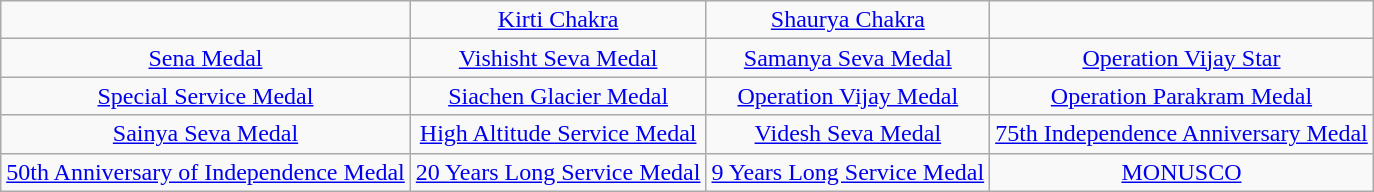<table class="wikitable" style="margin:1em auto; text-align:center;">
<tr>
<td></td>
<td><a href='#'>Kirti Chakra</a></td>
<td><a href='#'>Shaurya Chakra</a></td>
<td></td>
</tr>
<tr>
<td style="text-align: center;"><a href='#'>Sena Medal</a></td>
<td style="text-align: center;"><a href='#'>Vishisht Seva Medal</a></td>
<td style="text-align: center;"><a href='#'>Samanya Seva Medal</a></td>
<td style="text-align: center;"><a href='#'>Operation Vijay Star</a></td>
</tr>
<tr>
<td style="text-align: center;"><a href='#'>Special Service Medal</a></td>
<td style="text-align: center;"><a href='#'>Siachen Glacier Medal</a></td>
<td style="text-align: center;"><a href='#'>Operation Vijay Medal</a></td>
<td style="text-align: center;"><a href='#'>Operation Parakram Medal</a></td>
</tr>
<tr>
<td style="text-align: center;"><a href='#'>Sainya Seva Medal</a></td>
<td style="text-align: center;"><a href='#'>High Altitude Service Medal</a></td>
<td style="text-align: center;"><a href='#'>Videsh Seva Medal</a></td>
<td style="text-align: center;"><a href='#'>75th Independence Anniversary Medal</a></td>
</tr>
<tr>
<td style="text-align: center;"><a href='#'>50th Anniversary of Independence Medal</a></td>
<td style="text-align: center;"><a href='#'>20 Years Long Service Medal</a></td>
<td style="text-align: center;"><a href='#'>9 Years Long Service Medal</a></td>
<td style="text-align: center;"><a href='#'>MONUSCO</a></td>
</tr>
</table>
